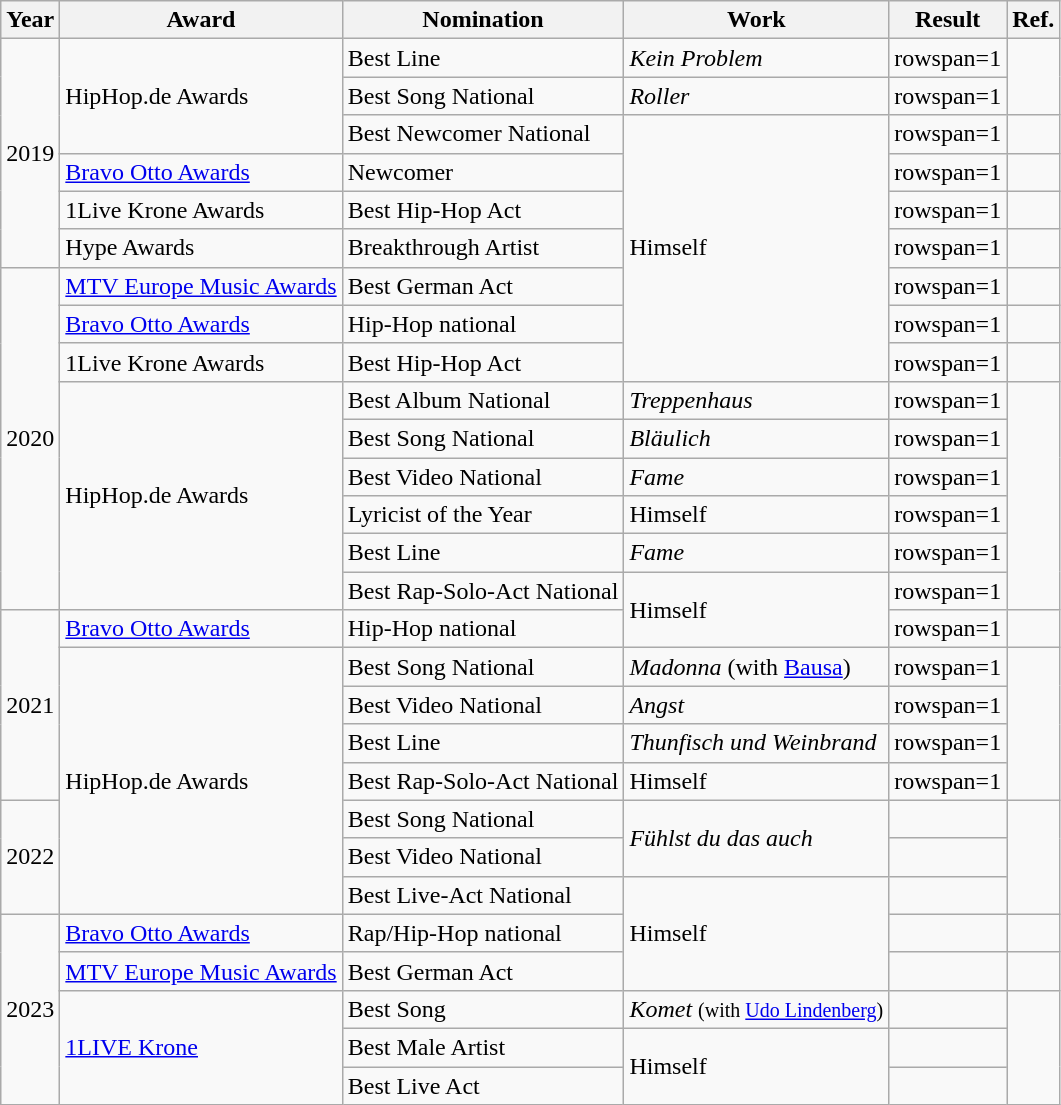<table class="wikitable">
<tr>
<th>Year</th>
<th>Award</th>
<th>Nomination</th>
<th>Work</th>
<th>Result</th>
<th>Ref.</th>
</tr>
<tr>
<td rowspan="6">2019</td>
<td rowspan="3">HipHop.de Awards</td>
<td>Best Line</td>
<td><em>Kein Problem</em></td>
<td>rowspan=1 </td>
<td rowspan="2"></td>
</tr>
<tr>
<td>Best Song National</td>
<td><em>Roller</em></td>
<td>rowspan=1 </td>
</tr>
<tr>
<td>Best Newcomer National</td>
<td rowspan="7">Himself</td>
<td>rowspan=1 </td>
<td></td>
</tr>
<tr>
<td><a href='#'>Bravo Otto Awards</a></td>
<td>Newcomer</td>
<td>rowspan=1 </td>
<td></td>
</tr>
<tr>
<td>1Live Krone Awards</td>
<td>Best Hip-Hop Act</td>
<td>rowspan=1 </td>
<td></td>
</tr>
<tr>
<td>Hype Awards</td>
<td>Breakthrough Artist</td>
<td>rowspan=1 </td>
<td></td>
</tr>
<tr>
<td rowspan="9">2020</td>
<td><a href='#'>MTV Europe Music Awards</a></td>
<td>Best German Act</td>
<td>rowspan=1 </td>
<td></td>
</tr>
<tr>
<td><a href='#'>Bravo Otto Awards</a></td>
<td>Hip-Hop national</td>
<td>rowspan=1 </td>
<td></td>
</tr>
<tr>
<td>1Live Krone Awards</td>
<td>Best Hip-Hop Act</td>
<td>rowspan=1 </td>
<td></td>
</tr>
<tr>
<td rowspan="6">HipHop.de Awards</td>
<td>Best Album National</td>
<td><em>Treppenhaus</em></td>
<td>rowspan=1 </td>
<td rowspan="6"></td>
</tr>
<tr>
<td>Best Song National</td>
<td><em>Bläulich</em></td>
<td>rowspan=1 </td>
</tr>
<tr>
<td>Best Video National</td>
<td><em>Fame</em></td>
<td>rowspan=1 </td>
</tr>
<tr>
<td>Lyricist of the Year</td>
<td>Himself</td>
<td>rowspan=1 </td>
</tr>
<tr>
<td>Best Line</td>
<td><em>Fame</em></td>
<td>rowspan=1 </td>
</tr>
<tr>
<td>Best Rap-Solo-Act National</td>
<td rowspan="2">Himself</td>
<td>rowspan=1 </td>
</tr>
<tr>
<td rowspan="5">2021</td>
<td><a href='#'>Bravo Otto Awards</a></td>
<td>Hip-Hop national</td>
<td>rowspan=1 </td>
<td></td>
</tr>
<tr>
<td rowspan="7">HipHop.de Awards</td>
<td>Best Song National</td>
<td><em>Madonna</em> (with <a href='#'>Bausa</a>)</td>
<td>rowspan=1 </td>
<td rowspan="4"></td>
</tr>
<tr>
<td>Best Video National</td>
<td><em>Angst</em></td>
<td>rowspan=1 </td>
</tr>
<tr>
<td>Best Line</td>
<td><em>Thunfisch und Weinbrand</em></td>
<td>rowspan=1 </td>
</tr>
<tr>
<td>Best Rap-Solo-Act National</td>
<td>Himself</td>
<td>rowspan=1 </td>
</tr>
<tr>
<td rowspan="3">2022</td>
<td>Best Song National</td>
<td rowspan="2"><em>Fühlst du das auch</em></td>
<td></td>
<td rowspan="3"></td>
</tr>
<tr>
<td>Best Video National</td>
<td></td>
</tr>
<tr>
<td>Best Live-Act National</td>
<td rowspan="3">Himself</td>
<td></td>
</tr>
<tr>
<td rowspan="5">2023</td>
<td><a href='#'>Bravo Otto Awards</a></td>
<td>Rap/Hip-Hop national</td>
<td></td>
<td></td>
</tr>
<tr>
<td><a href='#'>MTV Europe Music Awards</a></td>
<td>Best German Act</td>
<td></td>
<td></td>
</tr>
<tr>
<td rowspan="3"><a href='#'>1LIVE Krone</a></td>
<td>Best Song</td>
<td><em>Komet</em> <small>(with <a href='#'>Udo Lindenberg</a>)</small></td>
<td></td>
<td rowspan="3"></td>
</tr>
<tr>
<td>Best Male Artist</td>
<td rowspan="2">Himself</td>
<td></td>
</tr>
<tr>
<td>Best Live Act</td>
<td></td>
</tr>
</table>
